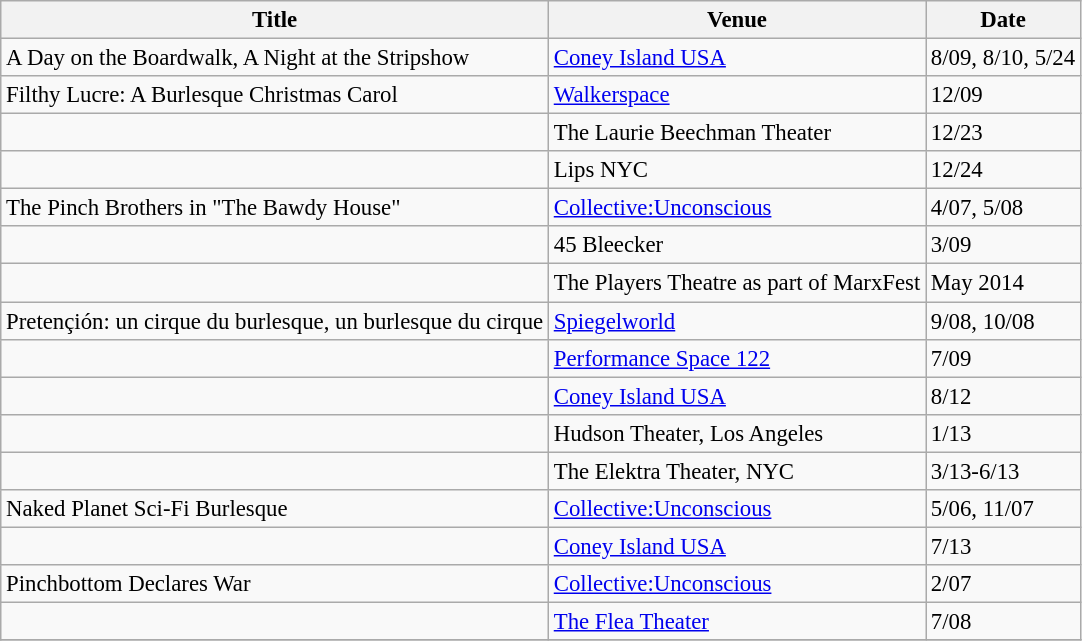<table class="wikitable" style="font-size: 95%;">
<tr |->
<th>Title</th>
<th>Venue</th>
<th>Date</th>
</tr>
<tr>
<td>A Day on the Boardwalk, A Night at the Stripshow</td>
<td><a href='#'>Coney Island USA</a></td>
<td>8/09, 8/10, 5/24</td>
</tr>
<tr>
<td>Filthy Lucre: A Burlesque Christmas Carol</td>
<td><a href='#'>Walkerspace</a></td>
<td>12/09</td>
</tr>
<tr>
<td></td>
<td>The Laurie Beechman Theater</td>
<td>12/23</td>
</tr>
<tr>
<td></td>
<td>Lips NYC</td>
<td>12/24</td>
</tr>
<tr>
<td>The Pinch Brothers in "The Bawdy House"</td>
<td><a href='#'>Collective:Unconscious</a></td>
<td>4/07, 5/08</td>
</tr>
<tr>
<td></td>
<td>45 Bleecker</td>
<td>3/09</td>
</tr>
<tr>
<td></td>
<td>The Players Theatre as part of MarxFest</td>
<td>May 2014</td>
</tr>
<tr>
<td>Pretençión: un cirque du burlesque, un burlesque du cirque</td>
<td><a href='#'>Spiegelworld</a></td>
<td>9/08, 10/08</td>
</tr>
<tr>
<td></td>
<td><a href='#'>Performance Space 122</a></td>
<td>7/09</td>
</tr>
<tr>
<td></td>
<td><a href='#'>Coney Island USA</a></td>
<td>8/12</td>
</tr>
<tr>
<td></td>
<td>Hudson Theater, Los Angeles</td>
<td>1/13</td>
</tr>
<tr>
<td></td>
<td>The Elektra Theater, NYC</td>
<td>3/13-6/13</td>
</tr>
<tr>
<td>Naked Planet Sci-Fi Burlesque</td>
<td><a href='#'>Collective:Unconscious</a></td>
<td>5/06, 11/07</td>
</tr>
<tr>
<td></td>
<td><a href='#'>Coney Island USA</a></td>
<td>7/13</td>
</tr>
<tr>
<td>Pinchbottom Declares War</td>
<td><a href='#'>Collective:Unconscious</a></td>
<td>2/07</td>
</tr>
<tr>
<td></td>
<td><a href='#'>The Flea Theater</a></td>
<td>7/08</td>
</tr>
<tr>
</tr>
</table>
